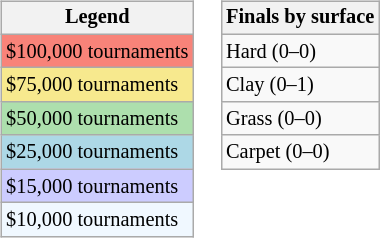<table>
<tr valign=top>
<td><br><table class=wikitable style="font-size:85%">
<tr>
<th>Legend</th>
</tr>
<tr style="background:#f88379;">
<td>$100,000 tournaments</td>
</tr>
<tr style="background:#f7e98e;">
<td>$75,000 tournaments</td>
</tr>
<tr style="background:#addfad;">
<td>$50,000 tournaments</td>
</tr>
<tr style="background:lightblue;">
<td>$25,000 tournaments</td>
</tr>
<tr style="background:#ccccff;">
<td>$15,000 tournaments</td>
</tr>
<tr style="background:#f0f8ff;">
<td>$10,000 tournaments</td>
</tr>
</table>
</td>
<td><br><table class=wikitable style="font-size:85%">
<tr>
<th>Finals by surface</th>
</tr>
<tr>
<td>Hard (0–0)</td>
</tr>
<tr>
<td>Clay (0–1)</td>
</tr>
<tr>
<td>Grass (0–0)</td>
</tr>
<tr>
<td>Carpet (0–0)</td>
</tr>
</table>
</td>
</tr>
</table>
